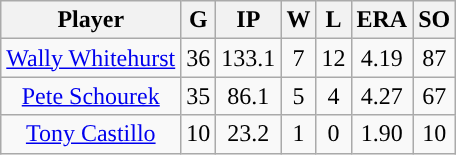<table class="wikitable sortable">
<tr>
<th>Player</th>
<th>G</th>
<th>IP</th>
<th>W</th>
<th>L</th>
<th>ERA</th>
<th>SO</th>
</tr>
<tr align="center">
<td><a href='#'>Wally Whitehurst</a></td>
<td>36</td>
<td>133.1</td>
<td>7</td>
<td>12</td>
<td>4.19</td>
<td>87</td>
</tr>
<tr align=center>
<td><a href='#'>Pete Schourek</a></td>
<td>35</td>
<td>86.1</td>
<td>5</td>
<td>4</td>
<td>4.27</td>
<td>67</td>
</tr>
<tr align=center>
<td><a href='#'>Tony Castillo</a></td>
<td>10</td>
<td>23.2</td>
<td>1</td>
<td>0</td>
<td>1.90</td>
<td>10</td>
</tr>
</table>
